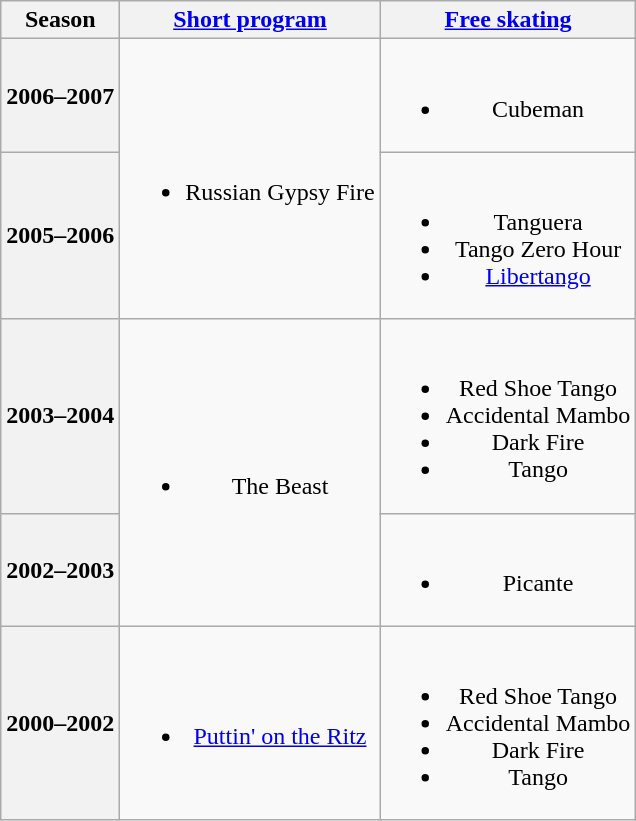<table class=wikitable style=text-align:center>
<tr>
<th>Season</th>
<th><a href='#'>Short program</a></th>
<th><a href='#'>Free skating</a></th>
</tr>
<tr>
<th>2006–2007 <br></th>
<td rowspan=2><br><ul><li>Russian Gypsy Fire <br></li></ul></td>
<td><br><ul><li>Cubeman <br></li></ul></td>
</tr>
<tr>
<th>2005–2006 <br></th>
<td><br><ul><li>Tanguera</li><li>Tango Zero Hour <br></li><li><a href='#'>Libertango</a> <br></li></ul></td>
</tr>
<tr>
<th>2003–2004 <br></th>
<td rowspan=2><br><ul><li>The Beast <br></li></ul></td>
<td><br><ul><li>Red Shoe Tango <br></li><li>Accidental Mambo <br></li><li>Dark Fire <br></li><li>Tango <br></li></ul></td>
</tr>
<tr>
<th>2002–2003 <br></th>
<td><br><ul><li>Picante <br></li></ul></td>
</tr>
<tr>
<th>2000–2002 <br></th>
<td><br><ul><li><a href='#'>Puttin' on the Ritz</a> <br></li></ul></td>
<td><br><ul><li>Red Shoe Tango <br></li><li>Accidental Mambo <br></li><li>Dark Fire <br></li><li>Tango <br></li></ul></td>
</tr>
</table>
